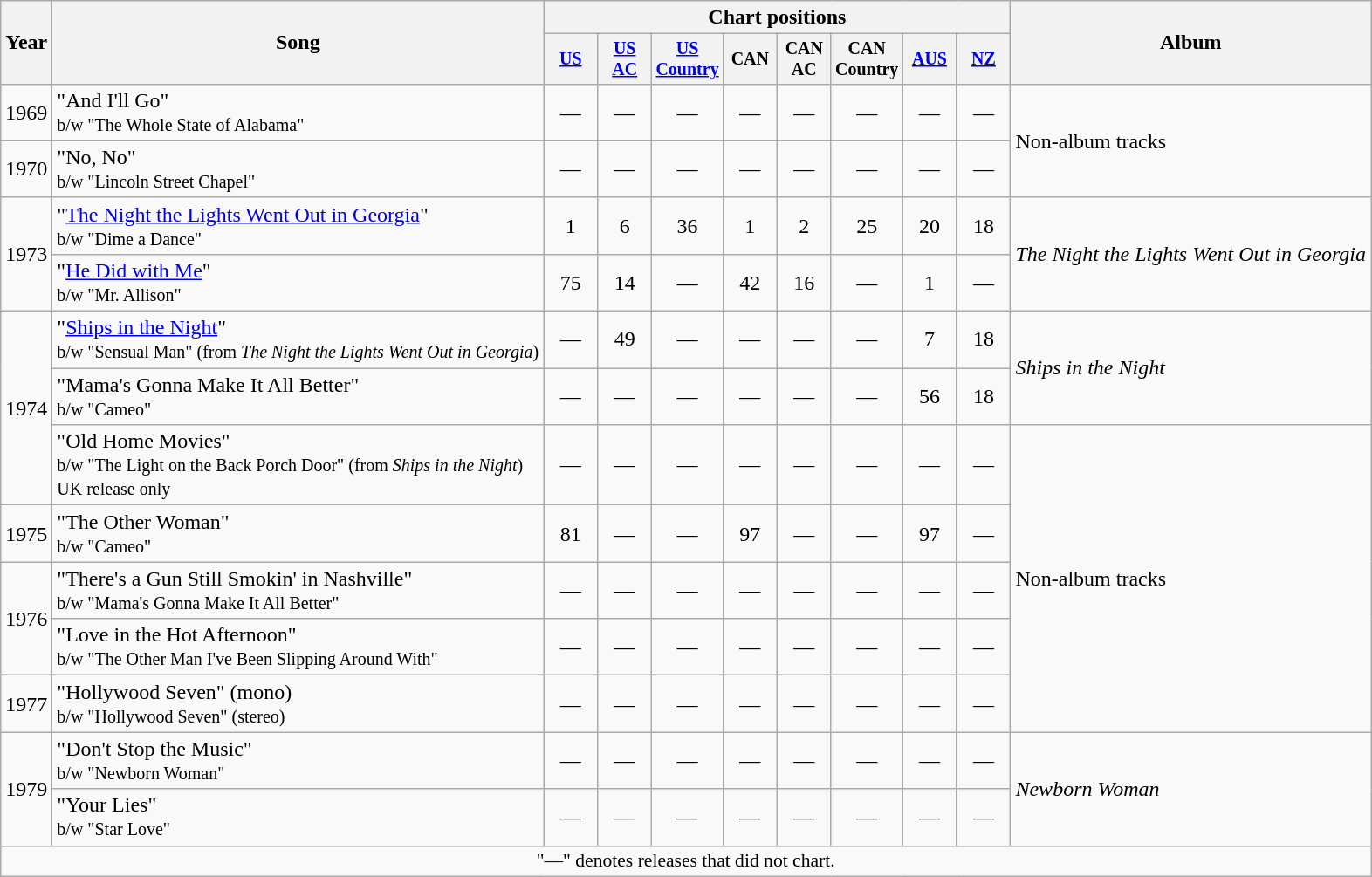<table class="wikitable" style="text-align:center;">
<tr>
<th rowspan="2">Year</th>
<th rowspan="2">Song</th>
<th colspan="8">Chart positions</th>
<th rowspan="2">Album</th>
</tr>
<tr style="font-size:smaller;">
<th style="width:35px;"><a href='#'>US</a></th>
<th style="width:35px;"><a href='#'>US AC</a></th>
<th style="width:35px;"><a href='#'>US Country</a></th>
<th style="width:35px;">CAN</th>
<th style="width:35px;">CAN AC</th>
<th style="width:35px;">CAN Country</th>
<th style="width:35px;"><a href='#'>AUS</a></th>
<th style="width:35px;"><a href='#'>NZ</a></th>
</tr>
<tr>
<td>1969</td>
<td style="text-align:left;">"And I'll Go"<br><small>b/w "The Whole State of Alabama"</small></td>
<td>—</td>
<td>—</td>
<td>—</td>
<td>—</td>
<td>—</td>
<td>—</td>
<td>—</td>
<td>—</td>
<td style="text-align:left;" rowspan="2">Non-album tracks</td>
</tr>
<tr>
<td>1970</td>
<td style="text-align:left;">"No, No"<br><small>b/w "Lincoln Street Chapel"</small></td>
<td>—</td>
<td>—</td>
<td>—</td>
<td>—</td>
<td>—</td>
<td>—</td>
<td>—</td>
<td>—</td>
</tr>
<tr>
<td rowspan="2">1973</td>
<td style="text-align:left;">"<a href='#'>The Night the Lights Went Out in Georgia</a>"<br><small>b/w "Dime a Dance"</small></td>
<td>1</td>
<td>6</td>
<td>36</td>
<td>1</td>
<td>2</td>
<td>25</td>
<td>20</td>
<td>18</td>
<td style="text-align:left;" rowspan="2"><em>The Night the Lights Went Out in Georgia</em></td>
</tr>
<tr>
<td style="text-align:left;">"<a href='#'>He Did with Me</a>"<br><small>b/w "Mr. Allison"</small></td>
<td>75</td>
<td>14</td>
<td>—</td>
<td>42</td>
<td>16</td>
<td>—</td>
<td>1</td>
<td>—</td>
</tr>
<tr>
<td rowspan="3">1974</td>
<td style="text-align:left;">"<a href='#'>Ships in the Night</a>"<br><small>b/w "Sensual Man" (from <em>The Night the Lights Went Out in Georgia</em>)</small></td>
<td>—</td>
<td>49</td>
<td>—</td>
<td>—</td>
<td>—</td>
<td>—</td>
<td>7</td>
<td>18</td>
<td style="text-align:left;" rowspan="2"><em>Ships in the Night</em></td>
</tr>
<tr>
<td style="text-align:left;">"Mama's Gonna Make It All Better"<br><small>b/w "Cameo"</small></td>
<td>—</td>
<td>—</td>
<td>—</td>
<td>—</td>
<td>—</td>
<td>—</td>
<td>56</td>
<td>18</td>
</tr>
<tr>
<td style="text-align:left;">"Old Home Movies"<br><small>b/w "The Light on the Back Porch Door" (from <em>Ships in the Night</em>)<br>UK release only</small></td>
<td>—</td>
<td>—</td>
<td>—</td>
<td>—</td>
<td>—</td>
<td>—</td>
<td>—</td>
<td>—</td>
<td style="text-align:left;" rowspan="5">Non-album tracks</td>
</tr>
<tr>
<td>1975</td>
<td style="text-align:left;">"The Other Woman"<br><small>b/w "Cameo"</small></td>
<td>81</td>
<td>—</td>
<td>—</td>
<td>97</td>
<td>—</td>
<td>—</td>
<td>97</td>
<td>—</td>
</tr>
<tr>
<td rowspan="2">1976</td>
<td style="text-align:left;">"There's a Gun Still Smokin' in Nashville"<br><small>b/w "Mama's Gonna Make It All Better"</small></td>
<td>—</td>
<td>—</td>
<td>—</td>
<td>—</td>
<td>—</td>
<td>—</td>
<td>—</td>
<td>—</td>
</tr>
<tr>
<td style="text-align:left;">"Love in the Hot Afternoon"<br><small>b/w "The Other Man I've Been Slipping Around With"</small></td>
<td>—</td>
<td>—</td>
<td>—</td>
<td>—</td>
<td>—</td>
<td>—</td>
<td>—</td>
<td>—</td>
</tr>
<tr>
<td>1977</td>
<td style="text-align:left;">"Hollywood Seven" (mono)<br><small>b/w "Hollywood Seven" (stereo)</small></td>
<td>—</td>
<td>—</td>
<td>—</td>
<td>—</td>
<td>—</td>
<td>—</td>
<td>—</td>
<td>—</td>
</tr>
<tr>
<td rowspan="2">1979</td>
<td style="text-align:left;">"Don't Stop the Music"<br><small>b/w "Newborn Woman"</small></td>
<td>—</td>
<td>—</td>
<td>—</td>
<td>—</td>
<td>—</td>
<td>—</td>
<td>—</td>
<td>—</td>
<td style="text-align:left;" rowspan="2"><em>Newborn Woman</em></td>
</tr>
<tr>
<td style="text-align:left;">"Your Lies"<br><small>b/w "Star Love"</small></td>
<td>—</td>
<td>—</td>
<td>—</td>
<td>—</td>
<td>—</td>
<td>—</td>
<td>—</td>
<td>—</td>
</tr>
<tr>
<td colspan="11" style="text-align:center; font-size:90%;">"—" denotes releases that did not chart.</td>
</tr>
</table>
